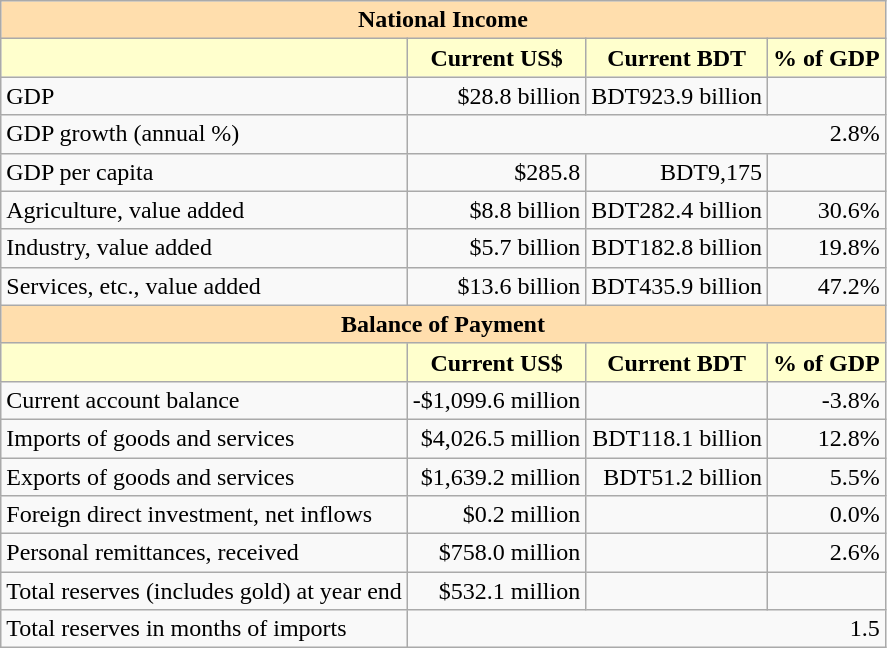<table class="wikitable">
<tr>
<th colspan="4" style="background: #ffdead;">National Income</th>
</tr>
<tr>
<th style="background: #ffffcd;"></th>
<th style="background: #ffffcd;">Current US$</th>
<th style="background: #ffffcd;">Current BDT</th>
<th style="background: #ffffcd;">% of GDP</th>
</tr>
<tr>
<td>GDP</td>
<td style="text-align: right;">$28.8 billion</td>
<td style="text-align: right;">BDT923.9 billion</td>
<td style="text-align: right;"></td>
</tr>
<tr>
<td>GDP growth (annual %)</td>
<td colspan="3"  style="text-align: right;">2.8%</td>
</tr>
<tr>
<td>GDP per capita</td>
<td style="text-align: right;">$285.8</td>
<td style="text-align: right;">BDT9,175</td>
<td style="text-align: right;"></td>
</tr>
<tr>
<td>Agriculture, value added</td>
<td style="text-align: right;">$8.8 billion</td>
<td style="text-align: right;">BDT282.4 billion</td>
<td style="text-align: right;">30.6%</td>
</tr>
<tr>
<td>Industry, value added</td>
<td style="text-align: right;">$5.7 billion</td>
<td style="text-align: right;">BDT182.8 billion</td>
<td style="text-align: right;">19.8%</td>
</tr>
<tr>
<td>Services, etc., value added</td>
<td style="text-align: right;">$13.6 billion</td>
<td style="text-align: right;">BDT435.9 billion</td>
<td style="text-align: right;">47.2%</td>
</tr>
<tr>
<th colspan="4" style="background: #ffdead;">Balance of Payment</th>
</tr>
<tr>
<th style="background: #ffffcd;"></th>
<th style="background: #ffffcd;">Current US$</th>
<th style="background: #ffffcd;">Current BDT</th>
<th style="background: #ffffcd;">% of GDP</th>
</tr>
<tr>
<td>Current account balance</td>
<td style="text-align: right;">-$1,099.6 million</td>
<td style="text-align: right;"></td>
<td style="text-align: right;">-3.8%</td>
</tr>
<tr>
<td>Imports of goods and services</td>
<td style="text-align: right;">$4,026.5 million</td>
<td style="text-align: right;">BDT118.1 billion</td>
<td style="text-align: right;">12.8%</td>
</tr>
<tr>
<td>Exports of goods and services</td>
<td style="text-align: right;">$1,639.2 million</td>
<td style="text-align: right;">BDT51.2 billion</td>
<td style="text-align: right;">5.5%</td>
</tr>
<tr>
<td>Foreign direct investment, net inflows</td>
<td style="text-align: right;">$0.2 million</td>
<td style="text-align: right;"></td>
<td style="text-align: right;">0.0%</td>
</tr>
<tr>
<td>Personal remittances, received</td>
<td style="text-align: right;">$758.0 million</td>
<td style="text-align: right;"></td>
<td style="text-align: right;">2.6%</td>
</tr>
<tr>
<td>Total reserves (includes gold) at year end</td>
<td style="text-align: right;">$532.1 million</td>
<td style="text-align: right;"></td>
<td style="text-align: right;"></td>
</tr>
<tr>
<td>Total reserves in months of imports</td>
<td colspan="3"  style="text-align: right;">1.5</td>
</tr>
</table>
